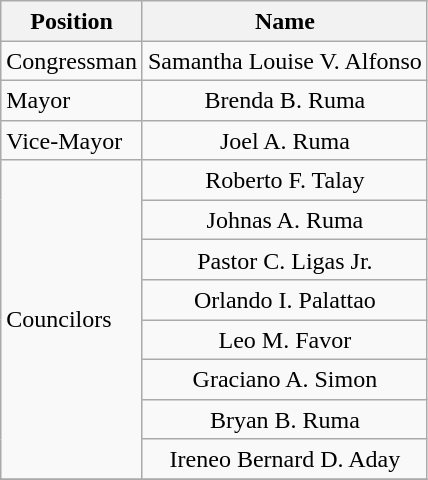<table class="wikitable" style="line-height:1.20em; font-size:100%;">
<tr>
<th>Position</th>
<th>Name</th>
</tr>
<tr>
<td>Congressman</td>
<td style="text-align:center;">Samantha Louise V. Alfonso</td>
</tr>
<tr>
<td>Mayor</td>
<td style="text-align:center;">Brenda B. Ruma</td>
</tr>
<tr>
<td>Vice-Mayor</td>
<td style="text-align:center;">Joel A. Ruma</td>
</tr>
<tr>
<td rowspan="8">Councilors</td>
<td style="text-align:center;">Roberto F. Talay</td>
</tr>
<tr>
<td style="text-align:center;">Johnas A. Ruma</td>
</tr>
<tr>
<td style="text-align:center;">Pastor C. Ligas Jr.</td>
</tr>
<tr>
<td style="text-align:center;">Orlando I. Palattao</td>
</tr>
<tr>
<td style="text-align:center;">Leo M. Favor</td>
</tr>
<tr>
<td style="text-align:center;">Graciano A. Simon</td>
</tr>
<tr>
<td style="text-align:center;">Bryan B. Ruma</td>
</tr>
<tr>
<td style="text-align:center;">Ireneo Bernard D. Aday</td>
</tr>
<tr>
</tr>
</table>
